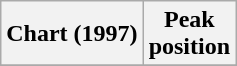<table class="wikitable sortable">
<tr>
<th>Chart (1997)</th>
<th>Peak<br>position</th>
</tr>
<tr>
</tr>
</table>
